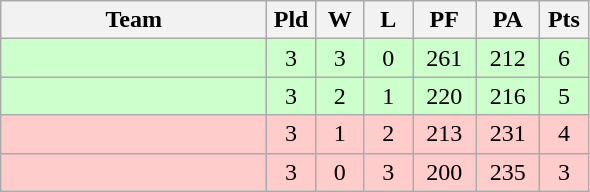<table class="wikitable" style="text-align:center;">
<tr>
<th width=170>Team</th>
<th width=25>Pld</th>
<th width=25>W</th>
<th width=25>L</th>
<th width=35>PF</th>
<th width=35>PA</th>
<th width=25>Pts</th>
</tr>
<tr bgcolor=#ccffcc>
<td align="left"></td>
<td>3</td>
<td>3</td>
<td>0</td>
<td>261</td>
<td>212</td>
<td>6</td>
</tr>
<tr bgcolor=#ccffcc>
<td align="left"></td>
<td>3</td>
<td>2</td>
<td>1</td>
<td>220</td>
<td>216</td>
<td>5</td>
</tr>
<tr bgcolor=#ffcccc>
<td align="left"></td>
<td>3</td>
<td>1</td>
<td>2</td>
<td>213</td>
<td>231</td>
<td>4</td>
</tr>
<tr bgcolor=#ffcccc>
<td align="left"></td>
<td>3</td>
<td>0</td>
<td>3</td>
<td>200</td>
<td>235</td>
<td>3</td>
</tr>
</table>
